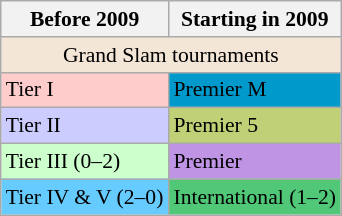<table class=wikitable style=font-size:90%>
<tr>
<th>Before 2009</th>
<th>Starting in 2009</th>
</tr>
<tr>
<td align="center" colspan="2" style="background:#f3e6d7;">Grand Slam tournaments</td>
</tr>
<tr>
<td bgcolor="#ffcccc">Tier I</td>
<td bgcolor="#0099CC">Premier M</td>
</tr>
<tr>
<td bgcolor="#ccccff">Tier II</td>
<td bgcolor="#c0d077">Premier 5</td>
</tr>
<tr>
<td bgcolor="#CCFFCC">Tier III (0–2)</td>
<td bgcolor="#BF94E4">Premier</td>
</tr>
<tr>
<td bgcolor="#66CCFF">Tier IV & V (2–0)</td>
<td bgcolor="#50C878">International (1–2)</td>
</tr>
</table>
